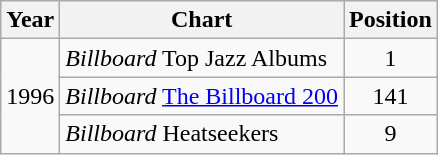<table class="wikitable">
<tr>
<th>Year</th>
<th>Chart</th>
<th>Position</th>
</tr>
<tr>
<td rowspan="3">1996</td>
<td><em>Billboard</em> Top Jazz Albums</td>
<td style="text-align:center;">1</td>
</tr>
<tr>
<td><em>Billboard</em> <a href='#'>The Billboard 200</a></td>
<td style="text-align:center;">141</td>
</tr>
<tr>
<td><em>Billboard</em> Heatseekers</td>
<td style="text-align:center;">9</td>
</tr>
</table>
